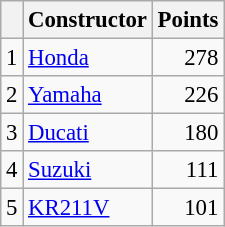<table class="wikitable" style="font-size: 95%;">
<tr>
<th></th>
<th>Constructor</th>
<th>Points</th>
</tr>
<tr>
<td align=center>1</td>
<td> <a href='#'>Honda</a></td>
<td align=right>278</td>
</tr>
<tr>
<td align=center>2</td>
<td> <a href='#'>Yamaha</a></td>
<td align=right>226</td>
</tr>
<tr>
<td align=center>3</td>
<td> <a href='#'>Ducati</a></td>
<td align=right>180</td>
</tr>
<tr>
<td align=center>4</td>
<td> <a href='#'>Suzuki</a></td>
<td align=right>111</td>
</tr>
<tr>
<td align=center>5</td>
<td> <a href='#'>KR211V</a></td>
<td align=right>101</td>
</tr>
</table>
